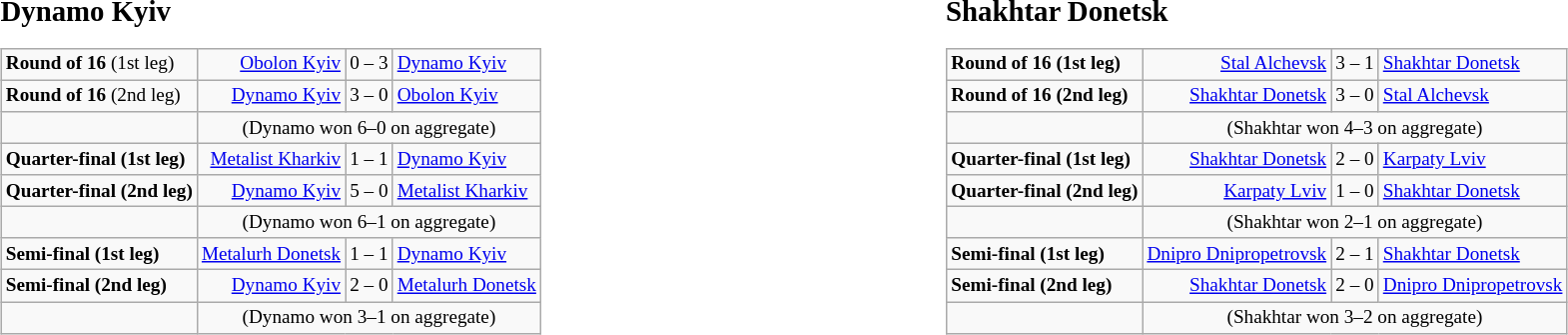<table width=100%>
<tr>
<td width=50% valign=top><br><big><strong>Dynamo Kyiv</strong></big><table class="wikitable" style="font-size: 80%;">
<tr>
<td><strong>Round of 16</strong> (1st leg)</td>
<td align=right><a href='#'>Obolon Kyiv</a></td>
<td>0 – 3</td>
<td><a href='#'>Dynamo Kyiv</a></td>
</tr>
<tr>
<td><strong>Round of 16</strong> (2nd leg)</td>
<td align=right><a href='#'>Dynamo Kyiv</a></td>
<td>3 – 0</td>
<td><a href='#'>Obolon Kyiv</a></td>
</tr>
<tr>
<td> </td>
<td colspan=4 align=center>(Dynamo won 6–0 on aggregate)</td>
</tr>
<tr>
<td><strong>Quarter-final (1st leg)</strong></td>
<td align=right><a href='#'>Metalist Kharkiv</a></td>
<td>1 – 1</td>
<td><a href='#'>Dynamo Kyiv</a></td>
</tr>
<tr>
<td><strong>Quarter-final (2nd leg)</strong></td>
<td align=right><a href='#'>Dynamo Kyiv</a></td>
<td>5 – 0</td>
<td><a href='#'>Metalist Kharkiv</a></td>
</tr>
<tr>
<td> </td>
<td colspan=4 align=center>(Dynamo won 6–1 on aggregate)</td>
</tr>
<tr>
<td><strong>Semi-final (1st leg)</strong></td>
<td align=right><a href='#'>Metalurh Donetsk</a></td>
<td>1 – 1</td>
<td><a href='#'>Dynamo Kyiv</a></td>
</tr>
<tr>
<td><strong>Semi-final (2nd leg)</strong></td>
<td align=right><a href='#'>Dynamo Kyiv</a></td>
<td>2 – 0</td>
<td><a href='#'>Metalurh Donetsk</a></td>
</tr>
<tr>
<td> </td>
<td colspan=4 align=center>(Dynamo won 3–1 on aggregate)</td>
</tr>
</table>
</td>
<td width=50% valign=top><br><big><strong>Shakhtar Donetsk</strong></big><table class="wikitable" style="font-size: 80%;">
<tr>
<td><strong>Round of 16 (1st leg)</strong></td>
<td align=right><a href='#'>Stal Alchevsk</a></td>
<td>3 – 1</td>
<td><a href='#'>Shakhtar Donetsk</a></td>
</tr>
<tr>
<td><strong>Round of 16 (2nd leg)</strong></td>
<td align=right><a href='#'>Shakhtar Donetsk</a></td>
<td>3 – 0</td>
<td><a href='#'>Stal Alchevsk</a></td>
</tr>
<tr>
<td> </td>
<td colspan=4 align=center>(Shakhtar won 4–3 on aggregate)</td>
</tr>
<tr>
<td><strong>Quarter-final (1st leg)</strong></td>
<td align=right><a href='#'>Shakhtar Donetsk</a></td>
<td>2 – 0</td>
<td><a href='#'>Karpaty Lviv</a></td>
</tr>
<tr>
<td><strong>Quarter-final (2nd leg)</strong></td>
<td align=right><a href='#'>Karpaty Lviv</a></td>
<td>1 – 0</td>
<td><a href='#'>Shakhtar Donetsk</a></td>
</tr>
<tr>
<td> </td>
<td colspan=4 align=center>(Shakhtar won 2–1 on aggregate)</td>
</tr>
<tr>
<td><strong>Semi-final (1st leg)</strong></td>
<td align=right><a href='#'>Dnipro Dnipropetrovsk</a></td>
<td>2 – 1</td>
<td><a href='#'>Shakhtar Donetsk</a></td>
</tr>
<tr>
<td><strong>Semi-final (2nd leg)</strong></td>
<td align=right><a href='#'>Shakhtar Donetsk</a></td>
<td>2 – 0</td>
<td><a href='#'>Dnipro Dnipropetrovsk</a></td>
</tr>
<tr>
<td> </td>
<td colspan=4 align=center>(Shakhtar won 3–2 on aggregate)</td>
</tr>
</table>
</td>
</tr>
</table>
